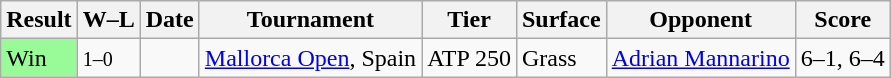<table class="wikitable">
<tr>
<th>Result</th>
<th class="unsortable">W–L</th>
<th>Date</th>
<th>Tournament</th>
<th>Tier</th>
<th>Surface</th>
<th>Opponent</th>
<th class="unsortable">Score</th>
</tr>
<tr>
<td bgcolor=98FB98>Win</td>
<td><small>1–0</small></td>
<td><a href='#'></a></td>
<td><a href='#'>Mallorca Open</a>, Spain</td>
<td>ATP 250</td>
<td>Grass</td>
<td> <a href='#'>Adrian Mannarino</a></td>
<td>6–1, 6–4</td>
</tr>
</table>
